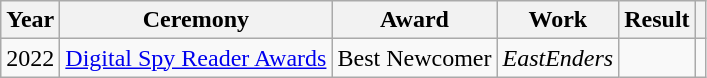<table class="wikitable">
<tr>
<th>Year</th>
<th>Ceremony</th>
<th>Award</th>
<th>Work</th>
<th>Result</th>
<th></th>
</tr>
<tr>
<td>2022</td>
<td><a href='#'>Digital Spy Reader Awards</a></td>
<td>Best Newcomer</td>
<td><em>EastEnders</em></td>
<td></td>
<td align="center"></td>
</tr>
</table>
